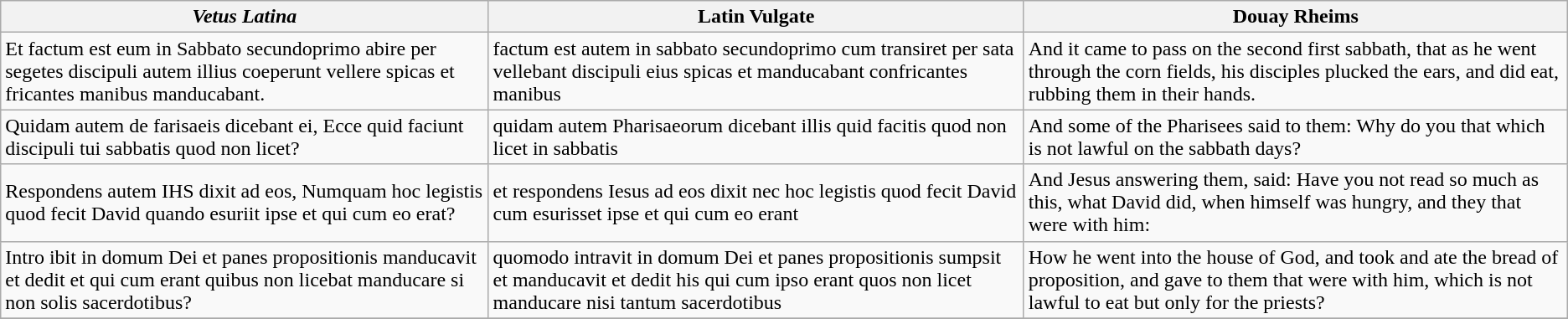<table class="wikitable" align="center">
<tr>
<th><em>Vetus Latina</em></th>
<th>Latin Vulgate</th>
<th>Douay Rheims</th>
</tr>
<tr>
<td>Et factum est eum in Sabbato secundoprimo abire per segetes discipuli autem illius coeperunt vellere spicas et fricantes manibus manducabant.</td>
<td>factum est autem in sabbato secundoprimo cum transiret per sata vellebant discipuli eius spicas et manducabant confricantes manibus</td>
<td>And it came to pass on the second first sabbath, that as he went through the corn fields, his disciples plucked the ears, and did eat, rubbing them in their hands.</td>
</tr>
<tr>
<td>Quidam autem de farisaeis dicebant ei, Ecce quid faciunt discipuli tui sabbatis quod non licet?</td>
<td>quidam autem Pharisaeorum dicebant illis quid facitis quod non licet in sabbatis</td>
<td>And some of the Pharisees said to them: Why do you that which is not lawful on the sabbath days?</td>
</tr>
<tr>
<td>Respondens autem IHS dixit ad eos, Numquam hoc legistis quod fecit David quando esuriit ipse et qui cum eo erat?</td>
<td>et respondens Iesus ad eos dixit nec hoc legistis quod fecit David cum esurisset ipse et qui cum eo erant</td>
<td>And Jesus answering them, said: Have you not read so much as this, what David did, when himself was hungry, and they that were with him:</td>
</tr>
<tr>
<td>Intro ibit in domum Dei et panes propositionis manducavit et dedit et qui cum erant quibus non licebat manducare si non solis sacerdotibus?</td>
<td>quomodo intravit in domum Dei et panes propositionis sumpsit et manducavit et dedit his qui cum ipso erant quos non licet manducare nisi tantum sacerdotibus</td>
<td>How he went into the house of God, and took and ate the bread of proposition, and gave to them that were with him, which is not lawful to eat but only for the priests?</td>
</tr>
<tr>
</tr>
</table>
